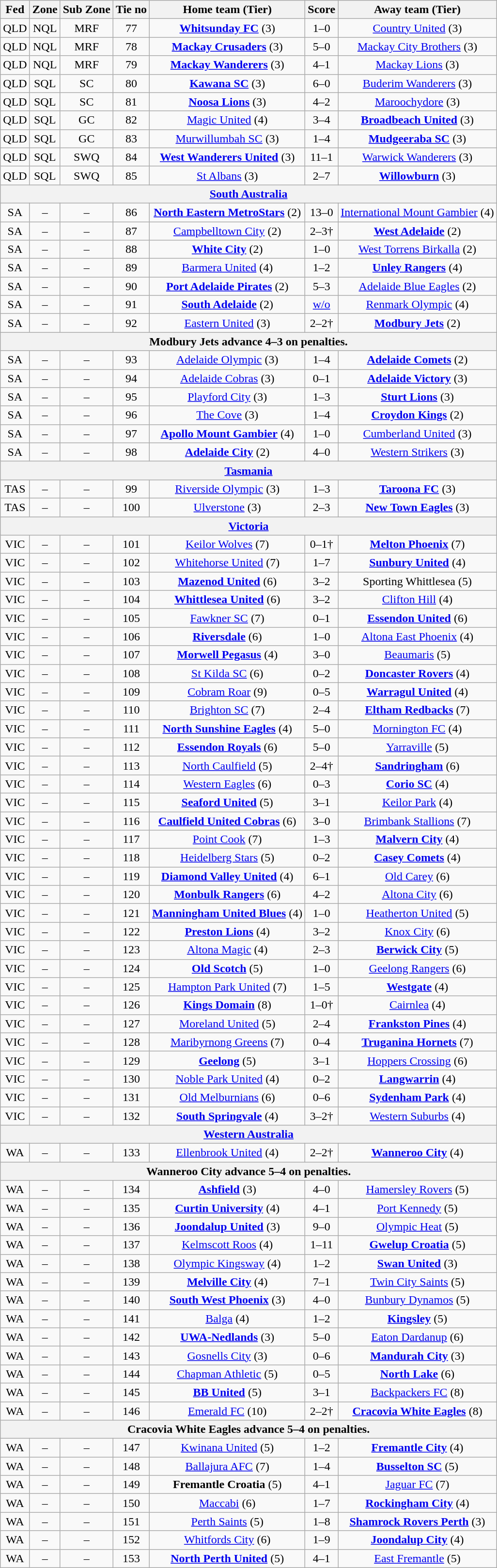<table class="wikitable" style="text-align:center">
<tr>
<th>Fed</th>
<th>Zone</th>
<th>Sub Zone</th>
<th>Tie no</th>
<th>Home team (Tier)</th>
<th>Score</th>
<th>Away team (Tier)</th>
</tr>
<tr>
<td>QLD</td>
<td>NQL</td>
<td>MRF</td>
<td>77</td>
<td><strong><a href='#'>Whitsunday FC</a></strong> (3)</td>
<td>1–0</td>
<td><a href='#'>Country United</a> (3)</td>
</tr>
<tr>
<td>QLD</td>
<td>NQL</td>
<td>MRF</td>
<td>78</td>
<td><strong><a href='#'>Mackay Crusaders</a></strong> (3)</td>
<td>5–0</td>
<td><a href='#'>Mackay City Brothers</a> (3)</td>
</tr>
<tr>
<td>QLD</td>
<td>NQL</td>
<td>MRF</td>
<td>79</td>
<td><strong><a href='#'>Mackay Wanderers</a></strong> (3)</td>
<td>4–1</td>
<td><a href='#'>Mackay Lions</a> (3)</td>
</tr>
<tr>
<td>QLD</td>
<td>SQL</td>
<td>SC</td>
<td>80</td>
<td><strong><a href='#'>Kawana SC</a></strong> (3)</td>
<td>6–0</td>
<td><a href='#'>Buderim Wanderers</a> (3)</td>
</tr>
<tr>
<td>QLD</td>
<td>SQL</td>
<td>SC</td>
<td>81</td>
<td><strong><a href='#'>Noosa Lions</a></strong> (3)</td>
<td>4–2</td>
<td><a href='#'>Maroochydore</a> (3)</td>
</tr>
<tr>
<td>QLD</td>
<td>SQL</td>
<td>GC</td>
<td>82</td>
<td><a href='#'>Magic United</a> (4)</td>
<td>3–4</td>
<td><strong><a href='#'>Broadbeach United</a></strong> (3)</td>
</tr>
<tr>
<td>QLD</td>
<td>SQL</td>
<td>GC</td>
<td>83</td>
<td><a href='#'>Murwillumbah SC</a> (3)</td>
<td>1–4</td>
<td><strong><a href='#'>Mudgeeraba SC</a></strong> (3)</td>
</tr>
<tr>
<td>QLD</td>
<td>SQL</td>
<td>SWQ</td>
<td>84</td>
<td><strong><a href='#'>West Wanderers United</a></strong> (3)</td>
<td>11–1</td>
<td><a href='#'>Warwick Wanderers</a> (3)</td>
</tr>
<tr>
<td>QLD</td>
<td>SQL</td>
<td>SWQ</td>
<td>85</td>
<td><a href='#'>St Albans</a> (3)</td>
<td>2–7</td>
<td><strong><a href='#'>Willowburn</a></strong> (3)</td>
</tr>
<tr>
<th colspan=7><a href='#'>South Australia</a></th>
</tr>
<tr>
<td>SA</td>
<td>–</td>
<td>–</td>
<td>86</td>
<td><strong><a href='#'>North Eastern MetroStars</a></strong> (2)</td>
<td>13–0</td>
<td><a href='#'>International Mount Gambier</a> (4)</td>
</tr>
<tr>
<td>SA</td>
<td>–</td>
<td>–</td>
<td>87</td>
<td><a href='#'>Campbelltown City</a> (2)</td>
<td>2–3†</td>
<td><strong><a href='#'>West Adelaide</a></strong> (2)</td>
</tr>
<tr>
<td>SA</td>
<td>–</td>
<td>–</td>
<td>88</td>
<td><strong><a href='#'>White City</a></strong> (2)</td>
<td>1–0</td>
<td><a href='#'>West Torrens Birkalla</a> (2)</td>
</tr>
<tr>
<td>SA</td>
<td>–</td>
<td>–</td>
<td>89</td>
<td><a href='#'>Barmera United</a> (4)</td>
<td>1–2</td>
<td><strong><a href='#'>Unley Rangers</a></strong> (4)</td>
</tr>
<tr>
<td>SA</td>
<td>–</td>
<td>–</td>
<td>90</td>
<td><strong><a href='#'>Port Adelaide Pirates</a></strong> (2)</td>
<td>5–3</td>
<td><a href='#'>Adelaide Blue Eagles</a> (2)</td>
</tr>
<tr>
<td>SA</td>
<td>–</td>
<td>–</td>
<td>91</td>
<td><strong><a href='#'>South Adelaide</a></strong> (2)</td>
<td><a href='#'>w/o</a></td>
<td><a href='#'>Renmark Olympic</a> (4)</td>
</tr>
<tr>
<td>SA</td>
<td>–</td>
<td>–</td>
<td>92</td>
<td><a href='#'>Eastern United</a> (3)</td>
<td>2–2†</td>
<td><strong><a href='#'>Modbury Jets</a></strong> (2)</td>
</tr>
<tr>
<th colspan=7>Modbury Jets advance 4–3 on penalties.</th>
</tr>
<tr>
<td>SA</td>
<td>–</td>
<td>–</td>
<td>93</td>
<td><a href='#'>Adelaide Olympic</a> (3)</td>
<td>1–4</td>
<td><strong><a href='#'>Adelaide Comets</a></strong> (2)</td>
</tr>
<tr>
<td>SA</td>
<td>–</td>
<td>–</td>
<td>94</td>
<td><a href='#'>Adelaide Cobras</a> (3)</td>
<td>0–1</td>
<td><strong><a href='#'>Adelaide Victory</a></strong> (3)</td>
</tr>
<tr>
<td>SA</td>
<td>–</td>
<td>–</td>
<td>95</td>
<td><a href='#'>Playford City</a> (3)</td>
<td>1–3</td>
<td><strong><a href='#'>Sturt Lions</a></strong> (3)</td>
</tr>
<tr>
<td>SA</td>
<td>–</td>
<td>–</td>
<td>96</td>
<td><a href='#'>The Cove</a> (3)</td>
<td>1–4</td>
<td><strong><a href='#'>Croydon Kings</a></strong> (2)</td>
</tr>
<tr>
<td>SA</td>
<td>–</td>
<td>–</td>
<td>97</td>
<td><strong><a href='#'>Apollo Mount Gambier</a></strong> (4)</td>
<td>1–0</td>
<td><a href='#'>Cumberland United</a> (3)</td>
</tr>
<tr>
<td>SA</td>
<td>–</td>
<td>–</td>
<td>98</td>
<td><strong><a href='#'>Adelaide City</a></strong> (2)</td>
<td>4–0</td>
<td><a href='#'>Western Strikers</a> (3)</td>
</tr>
<tr>
<th colspan=7><a href='#'>Tasmania</a></th>
</tr>
<tr>
<td>TAS</td>
<td>–</td>
<td>–</td>
<td>99</td>
<td><a href='#'>Riverside Olympic</a> (3)</td>
<td>1–3</td>
<td><strong><a href='#'>Taroona FC</a></strong> (3)</td>
</tr>
<tr>
<td>TAS</td>
<td>–</td>
<td>–</td>
<td>100</td>
<td><a href='#'>Ulverstone</a> (3)</td>
<td>2–3</td>
<td><strong><a href='#'>New Town Eagles</a></strong> (3)</td>
</tr>
<tr>
<th colspan=7><a href='#'>Victoria</a></th>
</tr>
<tr>
<td>VIC</td>
<td>–</td>
<td>–</td>
<td>101</td>
<td><a href='#'>Keilor Wolves</a> (7)</td>
<td>0–1†</td>
<td><strong><a href='#'>Melton Phoenix</a></strong> (7)</td>
</tr>
<tr>
<td>VIC</td>
<td>–</td>
<td>–</td>
<td>102</td>
<td><a href='#'>Whitehorse United</a> (7)</td>
<td>1–7</td>
<td><strong><a href='#'>Sunbury United</a></strong> (4)</td>
</tr>
<tr>
<td>VIC</td>
<td>–</td>
<td>–</td>
<td>103</td>
<td><strong><a href='#'>Mazenod United</a></strong> (6)</td>
<td>3–2</td>
<td>Sporting Whittlesea (5)</td>
</tr>
<tr>
<td>VIC</td>
<td>–</td>
<td>–</td>
<td>104</td>
<td><strong><a href='#'>Whittlesea United</a></strong> (6)</td>
<td>3–2</td>
<td><a href='#'>Clifton Hill</a> (4)</td>
</tr>
<tr>
<td>VIC</td>
<td>–</td>
<td>–</td>
<td>105</td>
<td><a href='#'>Fawkner SC</a> (7)</td>
<td>0–1</td>
<td><strong><a href='#'>Essendon United</a></strong> (6)</td>
</tr>
<tr>
<td>VIC</td>
<td>–</td>
<td>–</td>
<td>106</td>
<td><strong><a href='#'>Riversdale</a></strong> (6)</td>
<td>1–0</td>
<td><a href='#'>Altona East Phoenix</a> (4)</td>
</tr>
<tr>
<td>VIC</td>
<td>–</td>
<td>–</td>
<td>107</td>
<td><strong><a href='#'>Morwell Pegasus</a></strong> (4)</td>
<td>3–0</td>
<td><a href='#'>Beaumaris</a> (5)</td>
</tr>
<tr>
<td>VIC</td>
<td>–</td>
<td>–</td>
<td>108</td>
<td><a href='#'>St Kilda SC</a> (6)</td>
<td>0–2</td>
<td><strong><a href='#'>Doncaster Rovers</a></strong> (4)</td>
</tr>
<tr>
<td>VIC</td>
<td>–</td>
<td>–</td>
<td>109</td>
<td><a href='#'>Cobram Roar</a> (9)</td>
<td>0–5</td>
<td><strong><a href='#'>Warragul United</a></strong> (4)</td>
</tr>
<tr>
<td>VIC</td>
<td>–</td>
<td>–</td>
<td>110</td>
<td><a href='#'>Brighton SC</a> (7)</td>
<td>2–4</td>
<td><strong><a href='#'>Eltham Redbacks</a></strong> (7)</td>
</tr>
<tr>
<td>VIC</td>
<td>–</td>
<td>–</td>
<td>111</td>
<td><strong><a href='#'>North Sunshine Eagles</a></strong> (4)</td>
<td>5–0</td>
<td><a href='#'>Mornington FC</a> (4)</td>
</tr>
<tr>
<td>VIC</td>
<td>–</td>
<td>–</td>
<td>112</td>
<td><strong><a href='#'>Essendon Royals</a></strong> (6)</td>
<td>5–0</td>
<td><a href='#'>Yarraville</a> (5)</td>
</tr>
<tr>
<td>VIC</td>
<td>–</td>
<td>–</td>
<td>113</td>
<td><a href='#'>North Caulfield</a> (5)</td>
<td>2–4†</td>
<td><strong><a href='#'>Sandringham</a></strong> (6)</td>
</tr>
<tr>
<td>VIC</td>
<td>–</td>
<td>–</td>
<td>114</td>
<td><a href='#'>Western Eagles</a> (6)</td>
<td>0–3</td>
<td><strong><a href='#'>Corio SC</a></strong> (4)</td>
</tr>
<tr>
<td>VIC</td>
<td>–</td>
<td>–</td>
<td>115</td>
<td><strong><a href='#'>Seaford United</a></strong> (5)</td>
<td>3–1</td>
<td><a href='#'>Keilor Park</a> (4)</td>
</tr>
<tr>
<td>VIC</td>
<td>–</td>
<td>–</td>
<td>116</td>
<td><strong><a href='#'>Caulfield United Cobras</a></strong> (6)</td>
<td>3–0</td>
<td><a href='#'>Brimbank Stallions</a> (7)</td>
</tr>
<tr>
<td>VIC</td>
<td>–</td>
<td>–</td>
<td>117</td>
<td><a href='#'>Point Cook</a> (7)</td>
<td>1–3</td>
<td><strong><a href='#'>Malvern City</a></strong> (4)</td>
</tr>
<tr>
<td>VIC</td>
<td>–</td>
<td>–</td>
<td>118</td>
<td><a href='#'>Heidelberg Stars</a> (5)</td>
<td>0–2</td>
<td><strong><a href='#'>Casey Comets</a></strong> (4)</td>
</tr>
<tr>
<td>VIC</td>
<td>–</td>
<td>–</td>
<td>119</td>
<td><strong><a href='#'>Diamond Valley United</a></strong> (4)</td>
<td>6–1</td>
<td><a href='#'>Old Carey</a> (6)</td>
</tr>
<tr>
<td>VIC</td>
<td>–</td>
<td>–</td>
<td>120</td>
<td><strong><a href='#'>Monbulk Rangers</a></strong> (6)</td>
<td>4–2</td>
<td><a href='#'>Altona City</a> (6)</td>
</tr>
<tr>
<td>VIC</td>
<td>–</td>
<td>–</td>
<td>121</td>
<td><strong><a href='#'>Manningham United Blues</a></strong> (4)</td>
<td>1–0</td>
<td><a href='#'>Heatherton United</a> (5)</td>
</tr>
<tr>
<td>VIC</td>
<td>–</td>
<td>–</td>
<td>122</td>
<td><strong><a href='#'>Preston Lions</a></strong> (4)</td>
<td>3–2</td>
<td><a href='#'>Knox City</a> (6)</td>
</tr>
<tr>
<td>VIC</td>
<td>–</td>
<td>–</td>
<td>123</td>
<td><a href='#'>Altona Magic</a>  (4)</td>
<td>2–3</td>
<td><strong><a href='#'>Berwick City</a></strong> (5)</td>
</tr>
<tr>
<td>VIC</td>
<td>–</td>
<td>–</td>
<td>124</td>
<td><strong><a href='#'>Old Scotch</a></strong> (5)</td>
<td>1–0</td>
<td><a href='#'>Geelong Rangers</a> (6)</td>
</tr>
<tr>
<td>VIC</td>
<td>–</td>
<td>–</td>
<td>125</td>
<td><a href='#'>Hampton Park United</a> (7)</td>
<td>1–5</td>
<td><strong><a href='#'>Westgate</a></strong> (4)</td>
</tr>
<tr>
<td>VIC</td>
<td>–</td>
<td>–</td>
<td>126</td>
<td><strong><a href='#'>Kings Domain</a></strong> (8)</td>
<td>1–0†</td>
<td><a href='#'>Cairnlea</a> (4)</td>
</tr>
<tr>
<td>VIC</td>
<td>–</td>
<td>–</td>
<td>127</td>
<td><a href='#'>Moreland United</a> (5)</td>
<td>2–4</td>
<td><strong><a href='#'>Frankston Pines</a></strong> (4)</td>
</tr>
<tr>
<td>VIC</td>
<td>–</td>
<td>–</td>
<td>128</td>
<td><a href='#'>Maribyrnong Greens</a> (7)</td>
<td>0–4</td>
<td><strong><a href='#'>Truganina Hornets</a></strong> (7)</td>
</tr>
<tr>
<td>VIC</td>
<td>–</td>
<td>–</td>
<td>129</td>
<td><strong><a href='#'>Geelong</a></strong> (5)</td>
<td>3–1</td>
<td><a href='#'>Hoppers Crossing</a> (6)</td>
</tr>
<tr>
<td>VIC</td>
<td>–</td>
<td>–</td>
<td>130</td>
<td><a href='#'>Noble Park United</a> (4)</td>
<td>0–2</td>
<td><strong><a href='#'>Langwarrin</a></strong> (4)</td>
</tr>
<tr>
<td>VIC</td>
<td>–</td>
<td>–</td>
<td>131</td>
<td><a href='#'>Old Melburnians</a> (6)</td>
<td>0–6</td>
<td><strong><a href='#'>Sydenham Park</a></strong> (4)</td>
</tr>
<tr>
<td>VIC</td>
<td>–</td>
<td>–</td>
<td>132</td>
<td><strong><a href='#'>South Springvale</a></strong> (4)</td>
<td>3–2†</td>
<td><a href='#'>Western Suburbs</a> (4)</td>
</tr>
<tr>
<th colspan=7><a href='#'>Western Australia</a></th>
</tr>
<tr>
<td>WA</td>
<td>–</td>
<td>–</td>
<td>133</td>
<td><a href='#'>Ellenbrook United</a> (4)</td>
<td>2–2†</td>
<td><strong><a href='#'>Wanneroo City</a></strong> (4)</td>
</tr>
<tr>
<th colspan=7>Wanneroo City advance 5–4 on penalties.</th>
</tr>
<tr>
<td>WA</td>
<td>–</td>
<td>–</td>
<td>134</td>
<td><strong><a href='#'>Ashfield</a></strong> (3)</td>
<td>4–0</td>
<td><a href='#'>Hamersley Rovers</a> (5)</td>
</tr>
<tr>
<td>WA</td>
<td>–</td>
<td>–</td>
<td>135</td>
<td><strong><a href='#'>Curtin University</a></strong> (4)</td>
<td>4–1</td>
<td><a href='#'>Port Kennedy</a> (5)</td>
</tr>
<tr>
<td>WA</td>
<td>–</td>
<td>–</td>
<td>136</td>
<td><strong><a href='#'>Joondalup United</a></strong> (3)</td>
<td>9–0</td>
<td><a href='#'>Olympic Heat</a> (5)</td>
</tr>
<tr>
<td>WA</td>
<td>–</td>
<td>–</td>
<td>137</td>
<td><a href='#'>Kelmscott Roos</a> (4)</td>
<td>1–11</td>
<td><strong><a href='#'>Gwelup Croatia</a></strong> (5)</td>
</tr>
<tr>
<td>WA</td>
<td>–</td>
<td>–</td>
<td>138</td>
<td><a href='#'>Olympic Kingsway</a> (4)</td>
<td>1–2</td>
<td><strong><a href='#'>Swan United</a></strong> (3)</td>
</tr>
<tr>
<td>WA</td>
<td>–</td>
<td>–</td>
<td>139</td>
<td><strong><a href='#'>Melville City</a></strong> (4)</td>
<td>7–1</td>
<td><a href='#'>Twin City Saints</a> (5)</td>
</tr>
<tr>
<td>WA</td>
<td>–</td>
<td>–</td>
<td>140</td>
<td><strong><a href='#'>South West Phoenix</a></strong> (3)</td>
<td>4–0</td>
<td><a href='#'>Bunbury Dynamos</a> (5)</td>
</tr>
<tr>
<td>WA</td>
<td>–</td>
<td>–</td>
<td>141</td>
<td><a href='#'>Balga</a> (4)</td>
<td>1–2</td>
<td><strong><a href='#'>Kingsley</a></strong> (5)</td>
</tr>
<tr>
<td>WA</td>
<td>–</td>
<td>–</td>
<td>142</td>
<td><strong><a href='#'>UWA-Nedlands</a></strong> (3)</td>
<td>5–0</td>
<td><a href='#'>Eaton Dardanup</a> (6)</td>
</tr>
<tr>
<td>WA</td>
<td>–</td>
<td>–</td>
<td>143</td>
<td><a href='#'>Gosnells City</a> (3)</td>
<td>0–6</td>
<td><strong><a href='#'>Mandurah City</a></strong> (3)</td>
</tr>
<tr>
<td>WA</td>
<td>–</td>
<td>–</td>
<td>144</td>
<td><a href='#'>Chapman Athletic</a> (5)</td>
<td>0–5</td>
<td><strong><a href='#'>North Lake</a></strong> (6)</td>
</tr>
<tr>
<td>WA</td>
<td>–</td>
<td>–</td>
<td>145</td>
<td><strong><a href='#'>BB United</a></strong> (5)</td>
<td>3–1</td>
<td><a href='#'>Backpackers FC</a> (8)</td>
</tr>
<tr>
<td>WA</td>
<td>–</td>
<td>–</td>
<td>146</td>
<td><a href='#'>Emerald FC</a> (10)</td>
<td>2–2†</td>
<td><strong><a href='#'>Cracovia White Eagles</a></strong> (8)</td>
</tr>
<tr>
<th colspan=7>Cracovia White Eagles advance 5–4 on penalties.</th>
</tr>
<tr>
<td>WA</td>
<td>–</td>
<td>–</td>
<td>147</td>
<td><a href='#'>Kwinana United</a> (5)</td>
<td>1–2</td>
<td><strong><a href='#'>Fremantle City</a></strong> (4)</td>
</tr>
<tr>
<td>WA</td>
<td>–</td>
<td>–</td>
<td>148</td>
<td><a href='#'>Ballajura AFC</a> (7)</td>
<td>1–4</td>
<td><strong><a href='#'>Busselton SC</a></strong> (5)</td>
</tr>
<tr>
<td>WA</td>
<td>–</td>
<td>–</td>
<td>149</td>
<td><strong>Fremantle Croatia</strong> (5)</td>
<td>4–1</td>
<td><a href='#'>Jaguar FC</a> (7)</td>
</tr>
<tr>
<td>WA</td>
<td>–</td>
<td>–</td>
<td>150</td>
<td><a href='#'>Maccabi</a> (6)</td>
<td>1–7</td>
<td><strong><a href='#'>Rockingham City</a></strong> (4)</td>
</tr>
<tr>
<td>WA</td>
<td>–</td>
<td>–</td>
<td>151</td>
<td><a href='#'>Perth Saints</a> (5)</td>
<td>1–8</td>
<td><strong><a href='#'>Shamrock Rovers Perth</a></strong> (3)</td>
</tr>
<tr>
<td>WA</td>
<td>–</td>
<td>–</td>
<td>152</td>
<td><a href='#'>Whitfords City</a> (6)</td>
<td>1–9</td>
<td><strong><a href='#'>Joondalup City</a></strong> (4)</td>
</tr>
<tr>
<td>WA</td>
<td>–</td>
<td>–</td>
<td>153</td>
<td><strong><a href='#'>North Perth United</a></strong> (5)</td>
<td>4–1</td>
<td><a href='#'>East Fremantle</a> (5)</td>
</tr>
</table>
